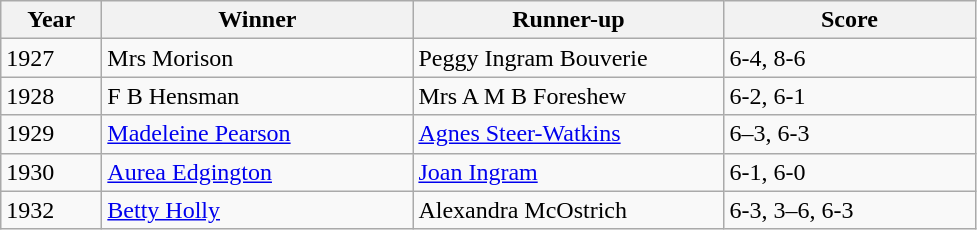<table class="wikitable">
<tr>
<th style="width:60px;">Year</th>
<th style="width:200px;">Winner</th>
<th style="width:200px;">Runner-up</th>
<th style="width:160px;">Score</th>
</tr>
<tr>
<td>1927</td>
<td> Mrs Morison</td>
<td> Peggy Ingram Bouverie</td>
<td>6-4, 8-6</td>
</tr>
<tr>
<td>1928</td>
<td> F B Hensman</td>
<td> Mrs A M B Foreshew</td>
<td>6-2, 6-1</td>
</tr>
<tr>
<td>1929</td>
<td> <a href='#'>Madeleine Pearson</a></td>
<td> <a href='#'>Agnes Steer-Watkins</a></td>
<td>6–3, 6-3</td>
</tr>
<tr>
<td>1930</td>
<td> <a href='#'>Aurea Edgington</a></td>
<td> <a href='#'>Joan Ingram</a></td>
<td>6-1, 6-0</td>
</tr>
<tr>
<td>1932</td>
<td> <a href='#'>Betty Holly</a></td>
<td> Alexandra McOstrich</td>
<td>6-3, 3–6, 6-3</td>
</tr>
</table>
